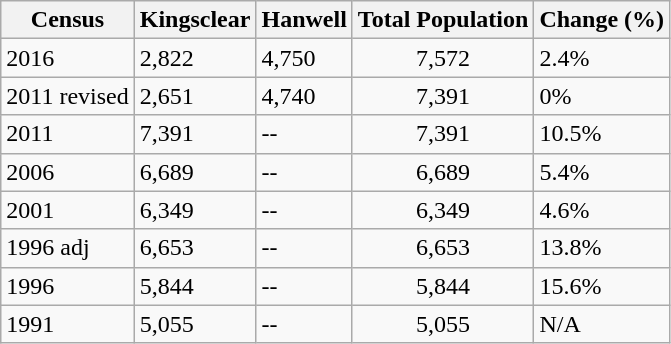<table class="wikitable">
<tr>
<th>Census</th>
<th>Kingsclear</th>
<th>Hanwell</th>
<th>Total Population</th>
<th>Change (%)</th>
</tr>
<tr>
<td>2016</td>
<td>2,822</td>
<td>4,750</td>
<td align="center">7,572</td>
<td> 2.4%</td>
</tr>
<tr>
<td>2011 revised</td>
<td>2,651</td>
<td>4,740</td>
<td align="center">7,391</td>
<td> 0%</td>
</tr>
<tr>
<td>2011</td>
<td>7,391</td>
<td>--</td>
<td align="center">7,391</td>
<td> 10.5%</td>
</tr>
<tr>
<td>2006</td>
<td>6,689</td>
<td>--</td>
<td align="center">6,689</td>
<td> 5.4%</td>
</tr>
<tr>
<td>2001</td>
<td>6,349</td>
<td>--</td>
<td align="center">6,349</td>
<td> 4.6%</td>
</tr>
<tr>
<td>1996 adj</td>
<td>6,653</td>
<td>--</td>
<td align="center">6,653</td>
<td> 13.8%</td>
</tr>
<tr>
<td>1996</td>
<td>5,844</td>
<td>--</td>
<td align="center">5,844</td>
<td> 15.6%</td>
</tr>
<tr>
<td>1991</td>
<td>5,055</td>
<td>--</td>
<td align="center">5,055</td>
<td>N/A</td>
</tr>
</table>
